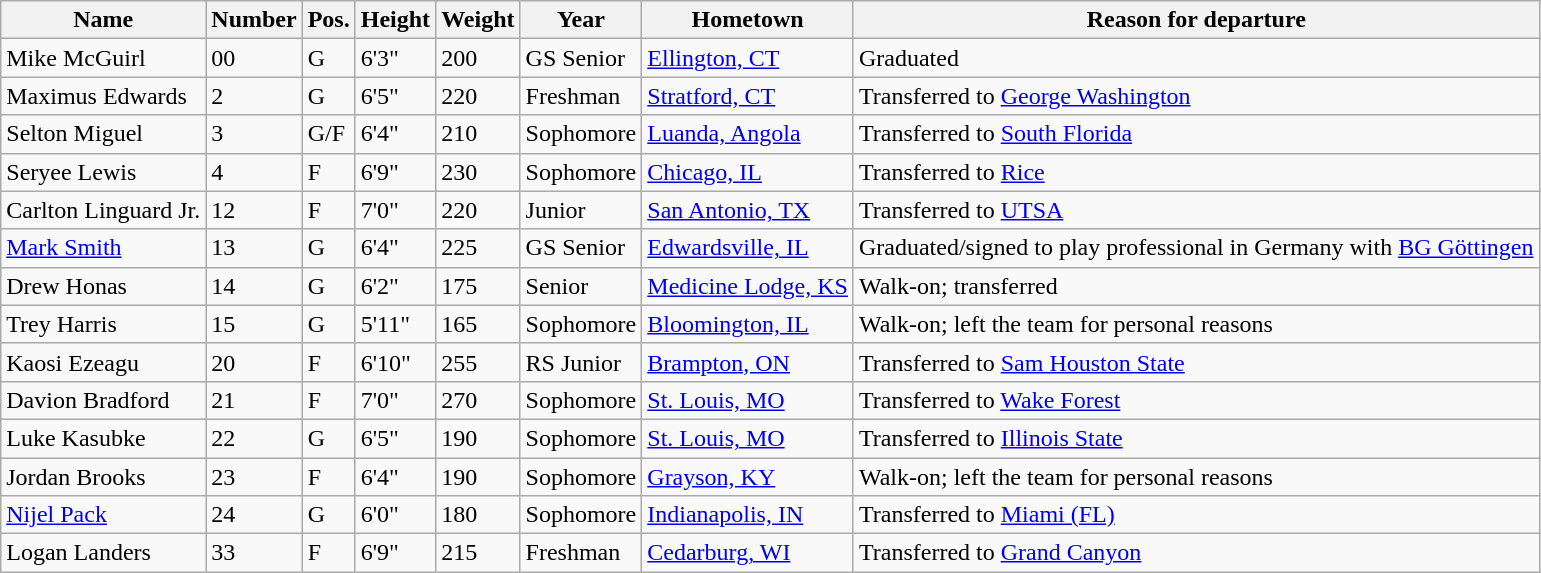<table class="wikitable sortable" border="1">
<tr>
<th>Name</th>
<th>Number</th>
<th>Pos.</th>
<th>Height</th>
<th>Weight</th>
<th>Year</th>
<th>Hometown</th>
<th class="unsortable">Reason for departure</th>
</tr>
<tr>
<td>Mike McGuirl</td>
<td>00</td>
<td>G</td>
<td>6'3"</td>
<td>200</td>
<td>GS Senior</td>
<td><a href='#'>Ellington, CT</a></td>
<td>Graduated</td>
</tr>
<tr>
<td>Maximus Edwards</td>
<td>2</td>
<td>G</td>
<td>6'5"</td>
<td>220</td>
<td>Freshman</td>
<td><a href='#'>Stratford, CT</a></td>
<td>Transferred to <a href='#'>George Washington</a></td>
</tr>
<tr>
<td>Selton Miguel</td>
<td>3</td>
<td>G/F</td>
<td>6'4"</td>
<td>210</td>
<td>Sophomore</td>
<td><a href='#'>Luanda, Angola</a></td>
<td>Transferred to <a href='#'>South Florida</a></td>
</tr>
<tr>
<td>Seryee Lewis</td>
<td>4</td>
<td>F</td>
<td>6'9"</td>
<td>230</td>
<td>Sophomore</td>
<td><a href='#'>Chicago, IL</a></td>
<td>Transferred to <a href='#'>Rice</a></td>
</tr>
<tr>
<td>Carlton Linguard Jr.</td>
<td>12</td>
<td>F</td>
<td>7'0"</td>
<td>220</td>
<td>Junior</td>
<td><a href='#'>San Antonio, TX</a></td>
<td>Transferred to <a href='#'>UTSA</a></td>
</tr>
<tr>
<td><a href='#'>Mark Smith</a></td>
<td>13</td>
<td>G</td>
<td>6'4"</td>
<td>225</td>
<td>GS Senior</td>
<td><a href='#'>Edwardsville, IL</a></td>
<td>Graduated/signed to play professional in Germany with <a href='#'>BG Göttingen</a></td>
</tr>
<tr>
<td>Drew Honas</td>
<td>14</td>
<td>G</td>
<td>6'2"</td>
<td>175</td>
<td>Senior</td>
<td><a href='#'>Medicine Lodge, KS</a></td>
<td>Walk-on; transferred</td>
</tr>
<tr>
<td>Trey Harris</td>
<td>15</td>
<td>G</td>
<td>5'11"</td>
<td>165</td>
<td>Sophomore</td>
<td><a href='#'>Bloomington, IL</a></td>
<td>Walk-on; left the team for personal reasons</td>
</tr>
<tr>
<td>Kaosi Ezeagu</td>
<td>20</td>
<td>F</td>
<td>6'10"</td>
<td>255</td>
<td>RS Junior</td>
<td><a href='#'>Brampton, ON</a></td>
<td>Transferred to <a href='#'>Sam Houston State</a></td>
</tr>
<tr>
<td>Davion Bradford</td>
<td>21</td>
<td>F</td>
<td>7'0"</td>
<td>270</td>
<td>Sophomore</td>
<td><a href='#'>St. Louis, MO</a></td>
<td>Transferred to <a href='#'>Wake Forest</a></td>
</tr>
<tr>
<td>Luke Kasubke</td>
<td>22</td>
<td>G</td>
<td>6'5"</td>
<td>190</td>
<td>Sophomore</td>
<td><a href='#'>St. Louis, MO</a></td>
<td>Transferred to <a href='#'>Illinois State</a></td>
</tr>
<tr>
<td>Jordan Brooks</td>
<td>23</td>
<td>F</td>
<td>6'4"</td>
<td>190</td>
<td>Sophomore</td>
<td><a href='#'>Grayson, KY</a></td>
<td>Walk-on; left the team for personal reasons</td>
</tr>
<tr>
<td><a href='#'>Nijel Pack</a></td>
<td>24</td>
<td>G</td>
<td>6'0"</td>
<td>180</td>
<td>Sophomore</td>
<td><a href='#'>Indianapolis, IN</a></td>
<td>Transferred to <a href='#'>Miami (FL)</a></td>
</tr>
<tr>
<td>Logan Landers</td>
<td>33</td>
<td>F</td>
<td>6'9"</td>
<td>215</td>
<td>Freshman</td>
<td><a href='#'>Cedarburg, WI</a></td>
<td>Transferred to <a href='#'>Grand Canyon</a></td>
</tr>
</table>
